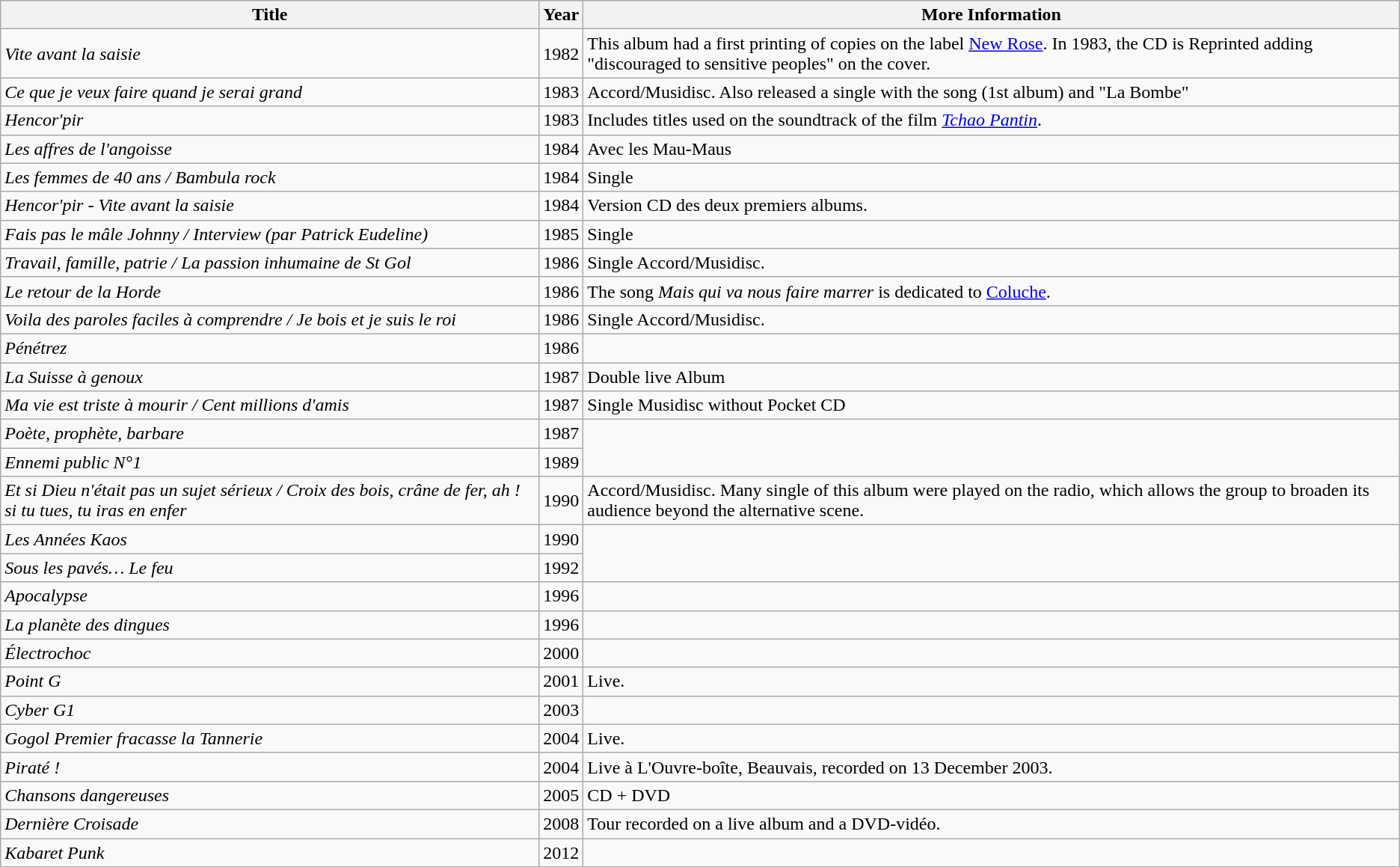<table class=wikitable>
<tr>
<th scope="col">Title</th>
<th scope="col">Year</th>
<th scope="col">More Information</th>
</tr>
<tr>
<td><em>Vite avant la saisie</em></td>
<td>1982</td>
<td>This album had a first printing of  copies on the label <a href='#'>New Rose</a>.  In 1983, the CD is Reprinted adding "discouraged to sensitive peoples" on the cover.</td>
</tr>
<tr>
<td><em>Ce que je veux faire quand je serai grand</em></td>
<td>1983</td>
<td>Accord/Musidisc. Also released a single with the song (1st album) and "La Bombe"</td>
</tr>
<tr>
<td><em>Hencor'pir</em></td>
<td>1983</td>
<td>Includes titles used on the soundtrack of the film  <em><a href='#'>Tchao Pantin</a></em>.</td>
</tr>
<tr>
<td><em>Les affres de l'angoisse</em></td>
<td>1984</td>
<td>Avec les Mau-Maus</td>
</tr>
<tr>
<td><em>Les femmes de 40 ans / Bambula rock</em></td>
<td>1984</td>
<td>Single</td>
</tr>
<tr>
<td><em>Hencor'pir - Vite avant la saisie</em></td>
<td>1984</td>
<td>Version CD des deux premiers albums.</td>
</tr>
<tr>
<td><em>Fais pas le mâle Johnny / Interview (par Patrick Eudeline)</em></td>
<td>1985</td>
<td>Single</td>
</tr>
<tr>
<td><em>Travail, famille, patrie / La passion inhumaine de St Gol</em></td>
<td>1986</td>
<td>Single Accord/Musidisc.</td>
</tr>
<tr>
<td><em>Le retour de la Horde</em></td>
<td>1986</td>
<td>The song <em>Mais qui va nous faire marrer</em> is dedicated to <a href='#'>Coluche</a>.</td>
</tr>
<tr>
<td><em>Voila des paroles faciles à comprendre / Je bois et je suis le roi</em></td>
<td>1986</td>
<td>Single Accord/Musidisc.</td>
</tr>
<tr>
<td><em>Pénétrez</em></td>
<td>1986</td>
</tr>
<tr>
<td><em>La Suisse à genoux</em></td>
<td>1987</td>
<td>Double live Album</td>
</tr>
<tr>
<td><em>Ma vie est triste à mourir / Cent millions d'amis</em></td>
<td>1987</td>
<td>Single Musidisc without Pocket CD</td>
</tr>
<tr>
<td><em>Poète, prophète, barbare</em></td>
<td>1987</td>
</tr>
<tr>
<td><em>Ennemi public N°1</em></td>
<td>1989</td>
</tr>
<tr>
<td><em>Et si Dieu n'était pas un sujet sérieux / Croix des bois, crâne de fer, ah ! si tu tues, tu iras en enfer</em></td>
<td>1990</td>
<td Single>Accord/Musidisc. Many single of this album were played on the radio, which allows the group to broaden its audience beyond the alternative scene.</td>
</tr>
<tr>
<td><em>Les Années Kaos</em></td>
<td>1990</td>
</tr>
<tr>
<td><em>Sous les pavés… Le feu</em></td>
<td>1992</td>
</tr>
<tr>
<td><em>Apocalypse</em></td>
<td>1996</td>
<td></td>
</tr>
<tr>
<td><em>La planète des dingues</em></td>
<td>1996</td>
</tr>
<tr>
<td><em>Électrochoc</em></td>
<td>2000</td>
<td></td>
</tr>
<tr>
<td><em>Point G</em></td>
<td>2001</td>
<td>Live.</td>
</tr>
<tr>
<td><em>Cyber G1</em></td>
<td>2003</td>
<td></td>
</tr>
<tr>
<td><em>Gogol Premier fracasse la Tannerie</em></td>
<td>2004</td>
<td>Live.</td>
</tr>
<tr>
<td><em>Piraté !</em></td>
<td>2004</td>
<td>Live à L'Ouvre-boîte, Beauvais, recorded on 13 December 2003.</td>
</tr>
<tr>
<td><em>Chansons dangereuses</em></td>
<td>2005</td>
<td>CD + DVD</td>
</tr>
<tr>
<td><em>Dernière Croisade</em></td>
<td>2008</td>
<td>Tour recorded on a live album and a DVD-vidéo.</td>
</tr>
<tr>
<td><em>Kabaret Punk</em></td>
<td>2012</td>
<td></td>
</tr>
</table>
